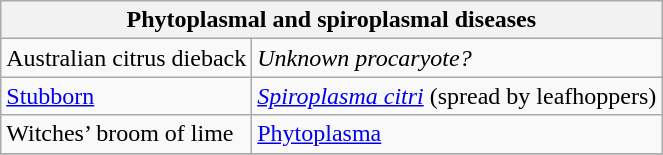<table class="wikitable" style="clear">
<tr>
<th colspan=2><strong>Phytoplasmal and spiroplasmal diseases</strong><br></th>
</tr>
<tr>
<td>Australian citrus dieback</td>
<td><em>Unknown procaryote?</em></td>
</tr>
<tr>
<td><a href='#'>Stubborn</a></td>
<td><em><a href='#'>Spiroplasma citri</a></em> (spread by leafhoppers)</td>
</tr>
<tr>
<td>Witches’ broom of lime</td>
<td><a href='#'>Phytoplasma</a></td>
</tr>
<tr>
</tr>
</table>
